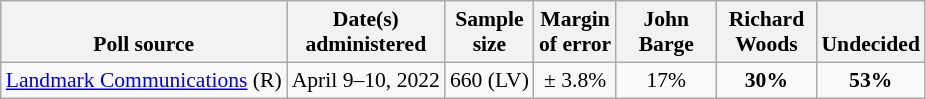<table class="wikitable" style="font-size:90%;text-align:center;">
<tr valign=bottom>
<th>Poll source</th>
<th>Date(s)<br>administered</th>
<th>Sample<br>size</th>
<th>Margin<br>of error</th>
<th style="width:60px;">John<br>Barge</th>
<th style="width:60px;">Richard<br>Woods</th>
<th>Undecided</th>
</tr>
<tr>
<td style="text-align:left;"><a href='#'>Landmark Communications</a> (R)</td>
<td>April 9–10, 2022</td>
<td>660 (LV)</td>
<td>± 3.8%</td>
<td>17%</td>
<td><strong>30%</strong></td>
<td><strong>53%</strong></td>
</tr>
</table>
